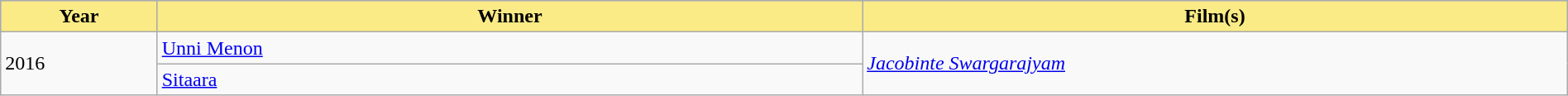<table class="wikitable" style="width:100%">
<tr bgcolor="#bebebe">
<th width="10%" style="background:#FAEB86">Year</th>
<th width="45%" style="background:#FAEB86">Winner</th>
<th width="45%" style="background:#FAEB86">Film(s)</th>
</tr>
<tr>
<td rowspan=2>2016</td>
<td><a href='#'>Unni Menon</a></td>
<td rowspan=2><em><a href='#'>Jacobinte Swargarajyam</a></em></td>
</tr>
<tr>
<td><a href='#'>Sitaara</a></td>
</tr>
</table>
